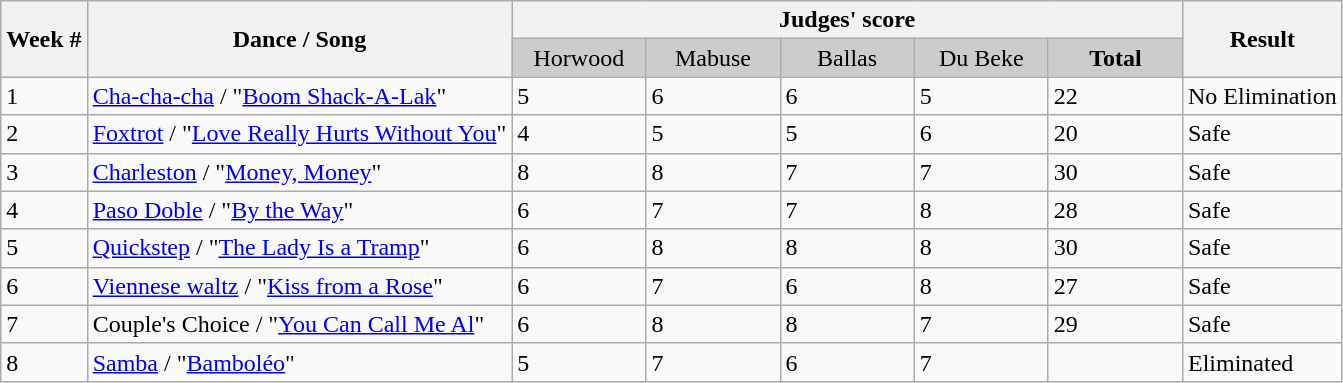<table class="wikitable" align="center">
<tr>
<th rowspan="2">Week #</th>
<th rowspan="2">Dance / Song</th>
<th colspan="5">Judges' score</th>
<th rowspan="2">Result</th>
</tr>
<tr style="text-align:center; background:#ccc;">
<td style="width:10%">Horwood</td>
<td style="width:10%">Mabuse</td>
<td style="width:10%">Ballas</td>
<td style="width:10%">Du Beke</td>
<td style="width:10%"><strong>Total</strong></td>
</tr>
<tr>
<td>1</td>
<td><a href='#'>Cha-cha-cha</a> / "<a href='#'>Boom Shack-A-Lak</a>"</td>
<td>5</td>
<td>6</td>
<td>6</td>
<td>5</td>
<td>22</td>
<td>No Elimination</td>
</tr>
<tr>
<td>2</td>
<td><a href='#'>Foxtrot</a> / "<a href='#'>Love Really Hurts Without You</a>"</td>
<td>4</td>
<td>5</td>
<td>5</td>
<td>6</td>
<td>20</td>
<td>Safe</td>
</tr>
<tr>
<td>3</td>
<td><a href='#'>Charleston</a> / "<a href='#'>Money, Money</a>"</td>
<td>8</td>
<td>8</td>
<td>7</td>
<td>7</td>
<td>30</td>
<td>Safe</td>
</tr>
<tr>
<td>4</td>
<td><a href='#'>Paso Doble</a> / "<a href='#'>By the Way</a>"</td>
<td>6</td>
<td>7</td>
<td>7</td>
<td>8</td>
<td>28</td>
<td>Safe</td>
</tr>
<tr>
<td>5</td>
<td><a href='#'>Quickstep</a> / "<a href='#'>The Lady Is a Tramp</a>"</td>
<td>6</td>
<td>8</td>
<td>8</td>
<td>8</td>
<td>30</td>
<td>Safe</td>
</tr>
<tr>
<td>6</td>
<td><a href='#'>Viennese waltz</a> / "<a href='#'>Kiss from a Rose</a>"</td>
<td>6</td>
<td>7</td>
<td>6</td>
<td>8</td>
<td>27</td>
<td>Safe</td>
</tr>
<tr>
<td>7</td>
<td>Couple's Choice / "<a href='#'>You Can Call Me Al</a>"</td>
<td>6</td>
<td>8</td>
<td>8</td>
<td>7</td>
<td>29</td>
<td>Safe</td>
</tr>
<tr>
<td>8</td>
<td><a href='#'>Samba</a> / "<a href='#'>Bamboléo</a>"</td>
<td>5</td>
<td>7</td>
<td>6</td>
<td>7</td>
<td></td>
<td>Eliminated</td>
</tr>
</table>
